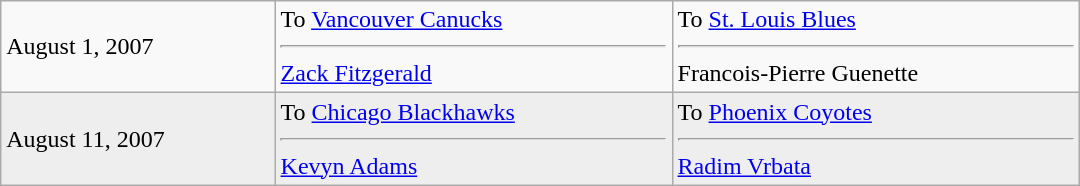<table cellspacing=0 class="wikitable" style="border:1px solid #999999; width:720px;">
<tr>
<td>August 1, 2007</td>
<td valign="top">To <a href='#'>Vancouver Canucks</a><hr><a href='#'>Zack Fitzgerald</a></td>
<td valign="top">To <a href='#'>St. Louis Blues</a><hr>Francois-Pierre Guenette</td>
</tr>
<tr bgcolor="#eeeeee">
<td>August 11, 2007</td>
<td valign="top">To <a href='#'>Chicago Blackhawks</a><hr><a href='#'>Kevyn Adams</a></td>
<td valign="top">To <a href='#'>Phoenix Coyotes</a><hr><a href='#'>Radim Vrbata</a></td>
</tr>
</table>
